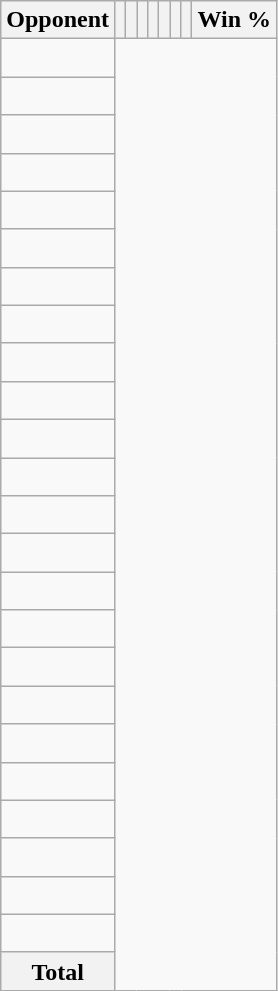<table class="wikitable sortable collapsible collapsed" style="text-align: center;">
<tr>
<th>Opponent</th>
<th></th>
<th></th>
<th></th>
<th></th>
<th></th>
<th></th>
<th></th>
<th>Win %</th>
</tr>
<tr>
<td align="left"><br></td>
</tr>
<tr>
<td align="left"><br></td>
</tr>
<tr>
<td align="left"><br></td>
</tr>
<tr>
<td align="left"><br></td>
</tr>
<tr>
<td align="left"><br></td>
</tr>
<tr>
<td align="left"><br></td>
</tr>
<tr>
<td align="left"><br></td>
</tr>
<tr>
<td align="left"><br></td>
</tr>
<tr>
<td align="left"><br></td>
</tr>
<tr>
<td align="left"><br></td>
</tr>
<tr>
<td align="left"><br></td>
</tr>
<tr>
<td align="left"><br></td>
</tr>
<tr>
<td align="left"><br></td>
</tr>
<tr>
<td align="left"><br></td>
</tr>
<tr>
<td align="left"><br></td>
</tr>
<tr>
<td align="left"><br></td>
</tr>
<tr>
<td align="left"><br></td>
</tr>
<tr>
<td align="left"><br></td>
</tr>
<tr>
<td align="left"><br></td>
</tr>
<tr>
<td align="left"><br></td>
</tr>
<tr>
<td align="left"><br></td>
</tr>
<tr>
<td align="left"><br></td>
</tr>
<tr>
<td align="left"><br></td>
</tr>
<tr>
<td align="left"><br></td>
</tr>
<tr class="sortbottom">
<th>Total<br></th>
</tr>
</table>
